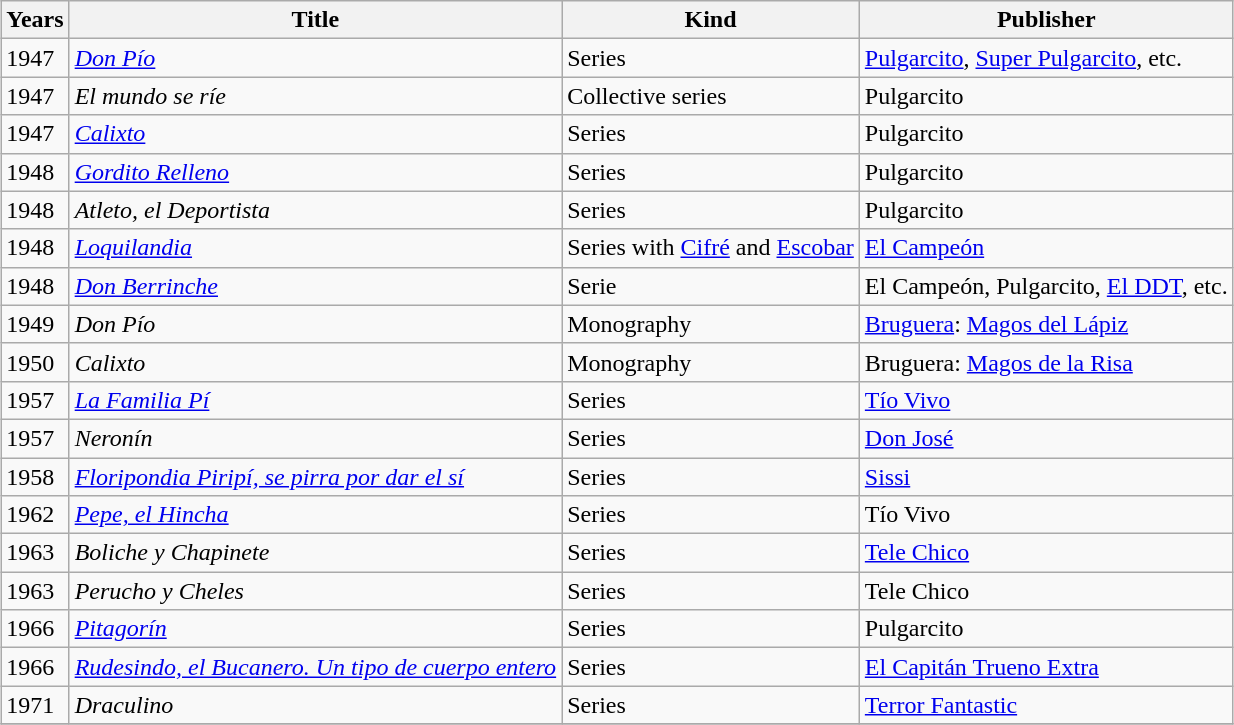<table class="sortable wikitable" style="margin:1em auto;">
<tr>
<th>Years</th>
<th>Title</th>
<th>Kind</th>
<th>Publisher</th>
</tr>
<tr>
<td>1947</td>
<td><em><a href='#'>Don Pío</a></em></td>
<td>Series</td>
<td><a href='#'>Pulgarcito</a>, <a href='#'>Super Pulgarcito</a>, etc.</td>
</tr>
<tr>
<td>1947</td>
<td><em>El mundo se ríe</em></td>
<td>Collective series</td>
<td>Pulgarcito</td>
</tr>
<tr>
<td>1947</td>
<td><em><a href='#'>Calixto</a></em></td>
<td>Series</td>
<td>Pulgarcito</td>
</tr>
<tr>
<td>1948</td>
<td><em><a href='#'>Gordito Relleno</a></em></td>
<td>Series</td>
<td>Pulgarcito</td>
</tr>
<tr>
<td>1948</td>
<td><em>Atleto, el Deportista</em></td>
<td>Series</td>
<td>Pulgarcito</td>
</tr>
<tr>
<td>1948</td>
<td><em><a href='#'>Loquilandia</a></em></td>
<td>Series with <a href='#'>Cifré</a> and <a href='#'>Escobar</a></td>
<td><a href='#'>El Campeón</a></td>
</tr>
<tr>
<td>1948</td>
<td><em><a href='#'>Don Berrinche</a></em></td>
<td>Serie</td>
<td>El Campeón, Pulgarcito, <a href='#'>El DDT</a>, etc.</td>
</tr>
<tr>
<td>1949</td>
<td><em>Don Pío</em></td>
<td>Monography</td>
<td><a href='#'>Bruguera</a>: <a href='#'>Magos del Lápiz</a></td>
</tr>
<tr>
<td>1950</td>
<td><em>Calixto</em></td>
<td>Monography</td>
<td>Bruguera: <a href='#'>Magos de la Risa</a></td>
</tr>
<tr>
<td>1957</td>
<td><em><a href='#'>La Familia Pí</a></em></td>
<td>Series</td>
<td><a href='#'>Tío Vivo</a></td>
</tr>
<tr>
<td>1957</td>
<td><em>Neronín</em></td>
<td>Series</td>
<td><a href='#'>Don José</a></td>
</tr>
<tr>
<td>1958</td>
<td><em><a href='#'>Floripondia Piripí, se pirra por dar el sí</a></em></td>
<td>Series</td>
<td><a href='#'>Sissi</a></td>
</tr>
<tr>
<td>1962</td>
<td><em><a href='#'>Pepe, el Hincha</a></em></td>
<td>Series</td>
<td>Tío Vivo</td>
</tr>
<tr>
<td>1963</td>
<td><em>Boliche y Chapinete</em></td>
<td>Series</td>
<td><a href='#'>Tele Chico</a></td>
</tr>
<tr>
<td>1963</td>
<td><em>Perucho y Cheles</em></td>
<td>Series</td>
<td>Tele Chico</td>
</tr>
<tr>
<td>1966</td>
<td><em><a href='#'>Pitagorín</a></em></td>
<td>Series</td>
<td>Pulgarcito</td>
</tr>
<tr>
<td>1966</td>
<td><em><a href='#'>Rudesindo, el Bucanero. Un tipo de cuerpo entero</a></em></td>
<td>Series</td>
<td><a href='#'>El Capitán Trueno Extra</a></td>
</tr>
<tr>
<td>1971</td>
<td><em>Draculino</em></td>
<td>Series</td>
<td><a href='#'>Terror Fantastic</a></td>
</tr>
<tr>
</tr>
</table>
